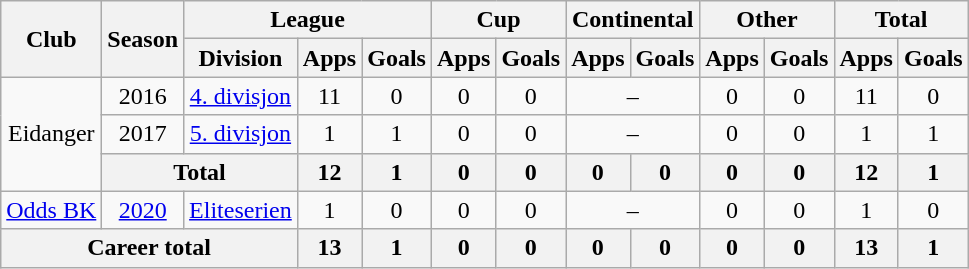<table class="wikitable" style="text-align: center">
<tr>
<th rowspan="2">Club</th>
<th rowspan="2">Season</th>
<th colspan="3">League</th>
<th colspan="2">Cup</th>
<th colspan="2">Continental</th>
<th colspan="2">Other</th>
<th colspan="2">Total</th>
</tr>
<tr>
<th>Division</th>
<th>Apps</th>
<th>Goals</th>
<th>Apps</th>
<th>Goals</th>
<th>Apps</th>
<th>Goals</th>
<th>Apps</th>
<th>Goals</th>
<th>Apps</th>
<th>Goals</th>
</tr>
<tr>
<td rowspan="3">Eidanger</td>
<td>2016</td>
<td><a href='#'>4. divisjon</a></td>
<td>11</td>
<td>0</td>
<td>0</td>
<td>0</td>
<td colspan="2">–</td>
<td>0</td>
<td>0</td>
<td>11</td>
<td>0</td>
</tr>
<tr>
<td>2017</td>
<td><a href='#'>5. divisjon</a></td>
<td>1</td>
<td>1</td>
<td>0</td>
<td>0</td>
<td colspan="2">–</td>
<td>0</td>
<td>0</td>
<td>1</td>
<td>1</td>
</tr>
<tr>
<th colspan=2>Total</th>
<th>12</th>
<th>1</th>
<th>0</th>
<th>0</th>
<th>0</th>
<th>0</th>
<th>0</th>
<th>0</th>
<th>12</th>
<th>1</th>
</tr>
<tr>
<td><a href='#'>Odds BK</a></td>
<td><a href='#'>2020</a></td>
<td><a href='#'>Eliteserien</a></td>
<td>1</td>
<td>0</td>
<td>0</td>
<td>0</td>
<td colspan="2">–</td>
<td>0</td>
<td>0</td>
<td>1</td>
<td>0</td>
</tr>
<tr>
<th colspan=3>Career total</th>
<th>13</th>
<th>1</th>
<th>0</th>
<th>0</th>
<th>0</th>
<th>0</th>
<th>0</th>
<th>0</th>
<th>13</th>
<th>1</th>
</tr>
</table>
